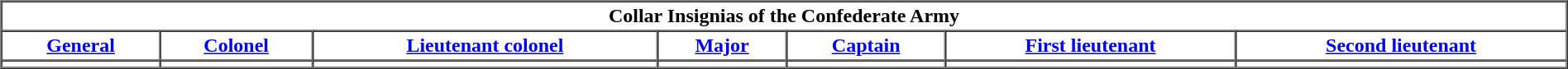<table border="1" cellpadding="2" cellspacing="0" style="margin:auto; width:100%;">
<tr>
<th colspan=11><strong>Collar Insignias of the Confederate Army</strong></th>
</tr>
<tr>
<th><a href='#'>General</a></th>
<th><a href='#'>Colonel</a></th>
<th><a href='#'>Lieutenant colonel</a></th>
<th><a href='#'>Major</a></th>
<th><a href='#'>Captain</a></th>
<th><a href='#'>First lieutenant</a></th>
<th><a href='#'>Second lieutenant</a></th>
</tr>
<tr>
<th></th>
<th></th>
<th></th>
<th></th>
<th></th>
<th></th>
<th></th>
</tr>
</table>
